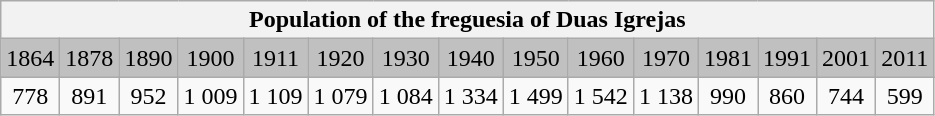<table class="wikitable">
<tr>
<th colspan="15">Population of the freguesia of Duas Igrejas </th>
</tr>
<tr bgcolor="#C0C0C0">
<td align="center">1864</td>
<td align="center">1878</td>
<td align="center">1890</td>
<td align="center">1900</td>
<td align="center">1911</td>
<td align="center">1920</td>
<td align="center">1930</td>
<td align="center">1940</td>
<td align="center">1950</td>
<td align="center">1960</td>
<td align="center">1970</td>
<td align="center">1981</td>
<td align="center">1991</td>
<td align="center">2001</td>
<td align="center">2011</td>
</tr>
<tr>
</tr>
<tr>
<td align="center">778</td>
<td align="center">891</td>
<td align="center">952</td>
<td align="center">1 009</td>
<td align="center">1 109</td>
<td align="center">1 079</td>
<td align="center">1 084</td>
<td align="center">1 334</td>
<td align="center">1 499</td>
<td align="center">1 542</td>
<td align="center">1 138</td>
<td align="center">990</td>
<td align="center">860</td>
<td align="center">744</td>
<td align="center">599</td>
</tr>
</table>
